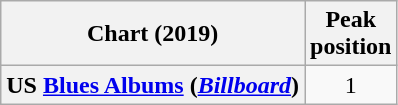<table class="wikitable sortable plainrowheaders" style="text-align:center">
<tr>
<th scope="col">Chart (2019)</th>
<th scope="col">Peak<br>position</th>
</tr>
<tr>
<th scope="row">US <a href='#'>Blues Albums</a> (<a href='#'><em>Billboard</em></a>)</th>
<td>1</td>
</tr>
</table>
